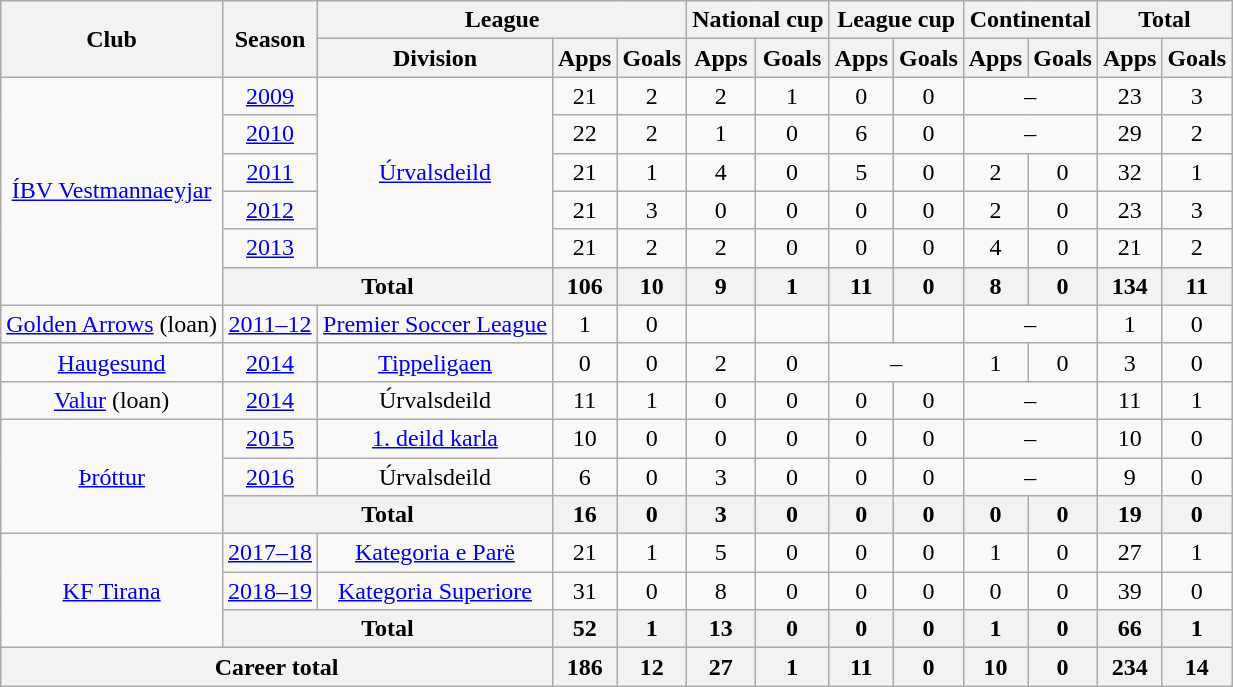<table class="wikitable" style="text-align:center">
<tr>
<th rowspan="2">Club</th>
<th rowspan="2">Season</th>
<th colspan="3">League</th>
<th colspan="2">National cup</th>
<th colspan="2">League cup</th>
<th colspan="2">Continental</th>
<th colspan="2">Total</th>
</tr>
<tr>
<th>Division</th>
<th>Apps</th>
<th>Goals</th>
<th>Apps</th>
<th>Goals</th>
<th>Apps</th>
<th>Goals</th>
<th>Apps</th>
<th>Goals</th>
<th>Apps</th>
<th>Goals</th>
</tr>
<tr>
<td rowspan="6"><a href='#'>ÍBV Vestmannaeyjar</a></td>
<td><a href='#'>2009</a></td>
<td rowspan="5"><a href='#'>Úrvalsdeild</a></td>
<td>21</td>
<td>2</td>
<td>2</td>
<td>1</td>
<td>0</td>
<td>0</td>
<td colspan="2">–</td>
<td>23</td>
<td>3</td>
</tr>
<tr>
<td><a href='#'>2010</a></td>
<td>22</td>
<td>2</td>
<td>1</td>
<td>0</td>
<td>6</td>
<td>0</td>
<td colspan="2">–</td>
<td>29</td>
<td>2</td>
</tr>
<tr>
<td><a href='#'>2011</a></td>
<td>21</td>
<td>1</td>
<td>4</td>
<td>0</td>
<td>5</td>
<td>0</td>
<td>2</td>
<td>0</td>
<td>32</td>
<td>1</td>
</tr>
<tr>
<td><a href='#'>2012</a></td>
<td>21</td>
<td>3</td>
<td>0</td>
<td>0</td>
<td>0</td>
<td>0</td>
<td>2</td>
<td>0</td>
<td>23</td>
<td>3</td>
</tr>
<tr>
<td><a href='#'>2013</a></td>
<td>21</td>
<td>2</td>
<td>2</td>
<td>0</td>
<td>0</td>
<td>0</td>
<td>4</td>
<td>0</td>
<td>21</td>
<td>2</td>
</tr>
<tr>
<th colspan="2">Total</th>
<th>106</th>
<th>10</th>
<th>9</th>
<th>1</th>
<th>11</th>
<th>0</th>
<th>8</th>
<th>0</th>
<th>134</th>
<th>11</th>
</tr>
<tr>
<td><a href='#'>Golden Arrows</a> (loan)</td>
<td><a href='#'>2011–12</a></td>
<td><a href='#'>Premier Soccer League</a></td>
<td>1</td>
<td>0</td>
<td></td>
<td></td>
<td></td>
<td></td>
<td colspan="2">–</td>
<td>1</td>
<td>0</td>
</tr>
<tr>
<td><a href='#'>Haugesund</a></td>
<td><a href='#'>2014</a></td>
<td><a href='#'>Tippeligaen</a></td>
<td>0</td>
<td>0</td>
<td>2</td>
<td>0</td>
<td colspan="2">–</td>
<td>1</td>
<td>0</td>
<td>3</td>
<td>0</td>
</tr>
<tr>
<td><a href='#'>Valur</a> (loan)</td>
<td><a href='#'>2014</a></td>
<td>Úrvalsdeild</td>
<td>11</td>
<td>1</td>
<td>0</td>
<td>0</td>
<td>0</td>
<td>0</td>
<td colspan="2">–</td>
<td>11</td>
<td>1</td>
</tr>
<tr>
<td rowspan="3"><a href='#'>Þróttur</a></td>
<td><a href='#'>2015</a></td>
<td><a href='#'>1. deild karla</a></td>
<td>10</td>
<td>0</td>
<td>0</td>
<td>0</td>
<td>0</td>
<td>0</td>
<td colspan="2">–</td>
<td>10</td>
<td>0</td>
</tr>
<tr>
<td><a href='#'>2016</a></td>
<td>Úrvalsdeild</td>
<td>6</td>
<td>0</td>
<td>3</td>
<td>0</td>
<td>0</td>
<td>0</td>
<td colspan="2">–</td>
<td>9</td>
<td>0</td>
</tr>
<tr>
<th colspan="2">Total</th>
<th>16</th>
<th>0</th>
<th>3</th>
<th>0</th>
<th>0</th>
<th>0</th>
<th>0</th>
<th>0</th>
<th>19</th>
<th>0</th>
</tr>
<tr>
<td rowspan="3"><a href='#'>KF Tirana</a></td>
<td><a href='#'>2017–18</a></td>
<td><a href='#'>Kategoria e Parë</a></td>
<td>21</td>
<td>1</td>
<td>5</td>
<td>0</td>
<td>0</td>
<td>0</td>
<td>1</td>
<td>0</td>
<td>27</td>
<td>1</td>
</tr>
<tr>
<td><a href='#'>2018–19</a></td>
<td><a href='#'>Kategoria Superiore</a></td>
<td>31</td>
<td>0</td>
<td>8</td>
<td>0</td>
<td>0</td>
<td>0</td>
<td>0</td>
<td>0</td>
<td>39</td>
<td>0</td>
</tr>
<tr>
<th colspan="2">Total</th>
<th>52</th>
<th>1</th>
<th>13</th>
<th>0</th>
<th>0</th>
<th>0</th>
<th>1</th>
<th>0</th>
<th>66</th>
<th>1</th>
</tr>
<tr>
<th colspan="3">Career total</th>
<th>186</th>
<th>12</th>
<th>27</th>
<th>1</th>
<th>11</th>
<th>0</th>
<th>10</th>
<th>0</th>
<th>234</th>
<th>14</th>
</tr>
</table>
